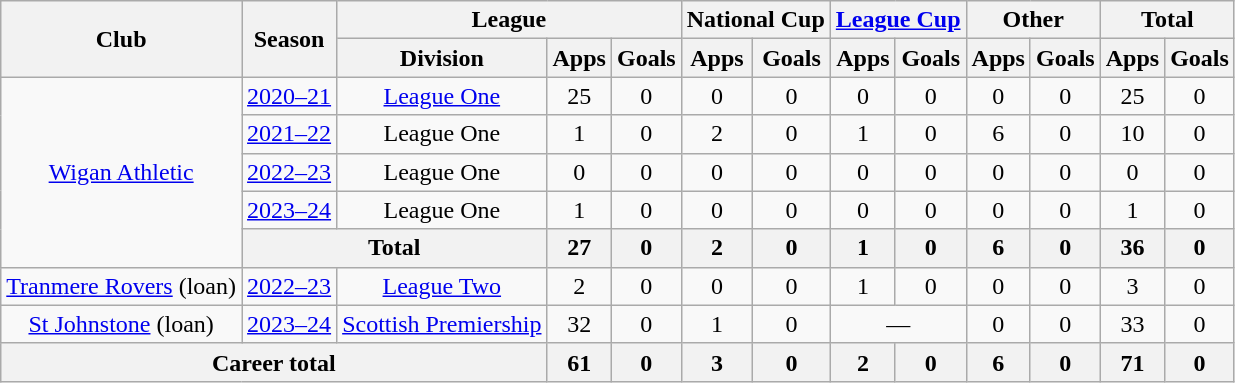<table class="wikitable" style="text-align:center">
<tr>
<th rowspan="2">Club</th>
<th rowspan="2">Season</th>
<th colspan="3">League</th>
<th colspan="2">National Cup</th>
<th colspan="2"><a href='#'>League Cup</a></th>
<th colspan="2">Other</th>
<th colspan="2">Total</th>
</tr>
<tr>
<th>Division</th>
<th>Apps</th>
<th>Goals</th>
<th>Apps</th>
<th>Goals</th>
<th>Apps</th>
<th>Goals</th>
<th>Apps</th>
<th>Goals</th>
<th>Apps</th>
<th>Goals</th>
</tr>
<tr>
<td rowspan="5"><a href='#'>Wigan Athletic</a></td>
<td><a href='#'>2020–21</a></td>
<td><a href='#'>League One</a></td>
<td>25</td>
<td>0</td>
<td>0</td>
<td>0</td>
<td>0</td>
<td>0</td>
<td>0</td>
<td>0</td>
<td>25</td>
<td>0</td>
</tr>
<tr>
<td><a href='#'>2021–22</a></td>
<td>League One</td>
<td>1</td>
<td>0</td>
<td>2</td>
<td>0</td>
<td>1</td>
<td>0</td>
<td>6</td>
<td>0</td>
<td>10</td>
<td>0</td>
</tr>
<tr>
<td><a href='#'>2022–23</a></td>
<td>League One</td>
<td>0</td>
<td>0</td>
<td>0</td>
<td>0</td>
<td>0</td>
<td>0</td>
<td>0</td>
<td>0</td>
<td>0</td>
<td>0</td>
</tr>
<tr>
<td><a href='#'>2023–24</a></td>
<td>League One</td>
<td>1</td>
<td>0</td>
<td>0</td>
<td>0</td>
<td>0</td>
<td>0</td>
<td>0</td>
<td>0</td>
<td>1</td>
<td>0</td>
</tr>
<tr>
<th colspan="2">Total</th>
<th>27</th>
<th>0</th>
<th>2</th>
<th>0</th>
<th>1</th>
<th>0</th>
<th>6</th>
<th>0</th>
<th>36</th>
<th>0</th>
</tr>
<tr>
<td><a href='#'>Tranmere Rovers</a> (loan)</td>
<td><a href='#'>2022–23</a></td>
<td><a href='#'>League Two</a></td>
<td>2</td>
<td>0</td>
<td>0</td>
<td>0</td>
<td>1</td>
<td>0</td>
<td>0</td>
<td>0</td>
<td>3</td>
<td>0</td>
</tr>
<tr>
<td><a href='#'>St Johnstone</a> (loan)</td>
<td><a href='#'>2023–24</a></td>
<td><a href='#'>Scottish Premiership</a></td>
<td>32</td>
<td>0</td>
<td>1</td>
<td>0</td>
<td colspan="2">—</td>
<td>0</td>
<td>0</td>
<td>33</td>
<td>0</td>
</tr>
<tr>
<th colspan="3">Career total</th>
<th>61</th>
<th>0</th>
<th>3</th>
<th>0</th>
<th>2</th>
<th>0</th>
<th>6</th>
<th>0</th>
<th>71</th>
<th>0</th>
</tr>
</table>
